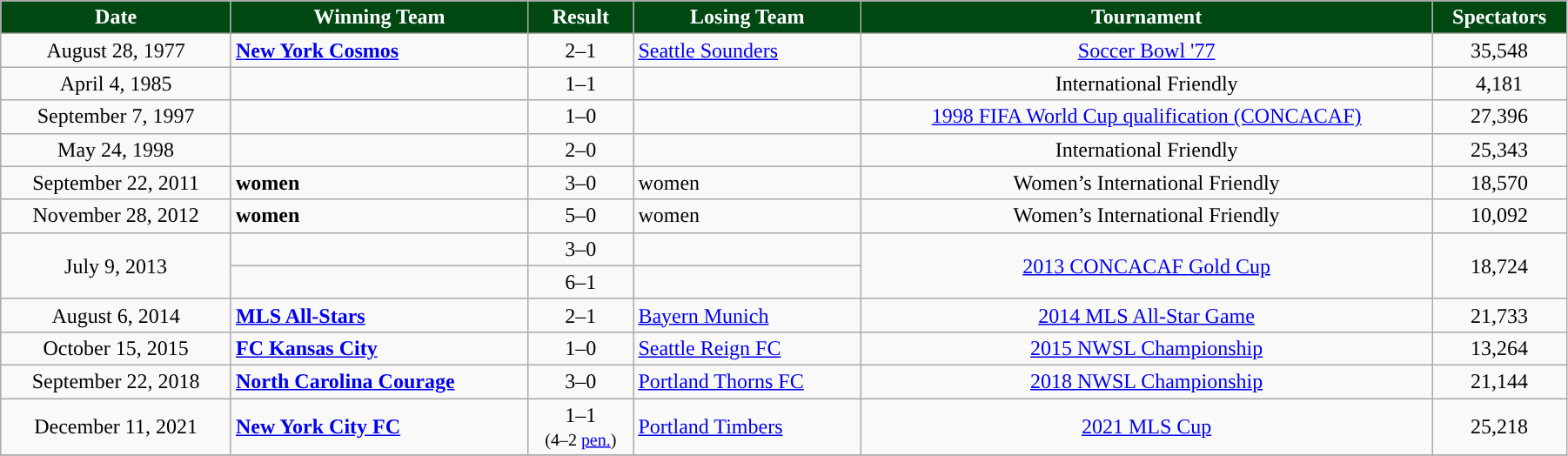<table class="wikitable" style="text-align:left; width:95%;" style="text-align:center">
<tr>
<th style="text-align:center; background:#004812; color:#FFFFFF; ">Date</th>
<th style="text-align:center; background:#004812; color:#FFFFFF; ">Winning Team</th>
<th style="text-align:center; background:#004812; color:#FFFFFF; ">Result</th>
<th style="text-align:center; background:#004812; color:#FFFFFF; ">Losing Team</th>
<th style="text-align:center; background:#004812; color:#FFFFFF; ">Tournament</th>
<th style="text-align:center; background:#004812; color:#FFFFFF; ">Spectators</th>
</tr>
<tr>
<td style="text-align:center;">August 28, 1977</td>
<td><strong> <a href='#'>New York Cosmos</a></strong></td>
<td style="text-align:center;">2–1</td>
<td> <a href='#'>Seattle Sounders</a></td>
<td style="text-align:center;"><a href='#'>Soccer Bowl '77</a></td>
<td style="text-align:center;">35,548</td>
</tr>
<tr>
<td style="text-align:center;">April 4, 1985</td>
<td></td>
<td style="text-align:center;">1–1</td>
<td></td>
<td style="text-align:center;">International Friendly</td>
<td style="text-align:center;">4,181</td>
</tr>
<tr>
<td style="text-align:center;">September 7, 1997</td>
<td><strong></strong></td>
<td style="text-align:center;">1–0</td>
<td></td>
<td style="text-align:center;"><a href='#'>1998 FIFA World Cup qualification (CONCACAF)</a></td>
<td style="text-align:center;">27,396</td>
</tr>
<tr>
<td style="text-align:center;">May 24, 1998</td>
<td><strong></strong></td>
<td style="text-align:center;">2–0</td>
<td></td>
<td style="text-align:center;">International Friendly</td>
<td style="text-align:center;">25,343</td>
</tr>
<tr>
<td style="text-align:center;">September 22, 2011</td>
<td><strong> women</strong></td>
<td style="text-align:center;">3–0</td>
<td> women</td>
<td style="text-align:center;">Women’s International Friendly</td>
<td style="text-align:center;">18,570</td>
</tr>
<tr>
<td style="text-align:center;">November 28, 2012</td>
<td><strong> women</strong></td>
<td style="text-align:center;">5–0</td>
<td> women</td>
<td style="text-align:center;">Women’s International Friendly</td>
<td style="text-align:center;">10,092</td>
</tr>
<tr>
<td style="text-align:center;" rowspan=2>July 9, 2013</td>
<td><strong></strong></td>
<td style="text-align:center;">3–0</td>
<td></td>
<td style="text-align:center;" rowspan=2><a href='#'>2013 CONCACAF Gold Cup</a></td>
<td style="text-align:center;" rowspan=2>18,724</td>
</tr>
<tr>
<td><strong></strong></td>
<td style="text-align:center;">6–1</td>
<td></td>
</tr>
<tr>
<td style="text-align:center;">August 6, 2014</td>
<td><strong>  <a href='#'>MLS All-Stars</a></strong></td>
<td style="text-align:center;">2–1</td>
<td> <a href='#'>Bayern Munich</a></td>
<td style="text-align:center;"><a href='#'>2014 MLS All-Star Game</a></td>
<td style="text-align:center;">21,733</td>
</tr>
<tr>
<td style="text-align:center;">October 15, 2015</td>
<td><strong> <a href='#'>FC Kansas City</a></strong></td>
<td style="text-align:center;">1–0</td>
<td> <a href='#'>Seattle Reign FC</a></td>
<td style="text-align:center;"><a href='#'>2015 NWSL Championship</a></td>
<td style="text-align:center;">13,264</td>
</tr>
<tr>
<td style="text-align:center;">September 22, 2018</td>
<td><strong> <a href='#'>North Carolina Courage</a></strong></td>
<td style="text-align:center;">3–0</td>
<td> <a href='#'>Portland Thorns FC</a></td>
<td style="text-align:center;"><a href='#'>2018 NWSL Championship</a></td>
<td style="text-align:center;">21,144</td>
</tr>
<tr>
<td style="text-align:center;">December 11, 2021</td>
<td><strong> <a href='#'>New York City FC</a></strong></td>
<td style="text-align:center;">1–1<br> <small>(4–2 <a href='#'>pen.</a>)</small></td>
<td> <a href='#'>Portland Timbers</a></td>
<td style="text-align:center;"><a href='#'>2021 MLS Cup</a></td>
<td style="text-align:center;">25,218</td>
</tr>
<tr>
</tr>
</table>
